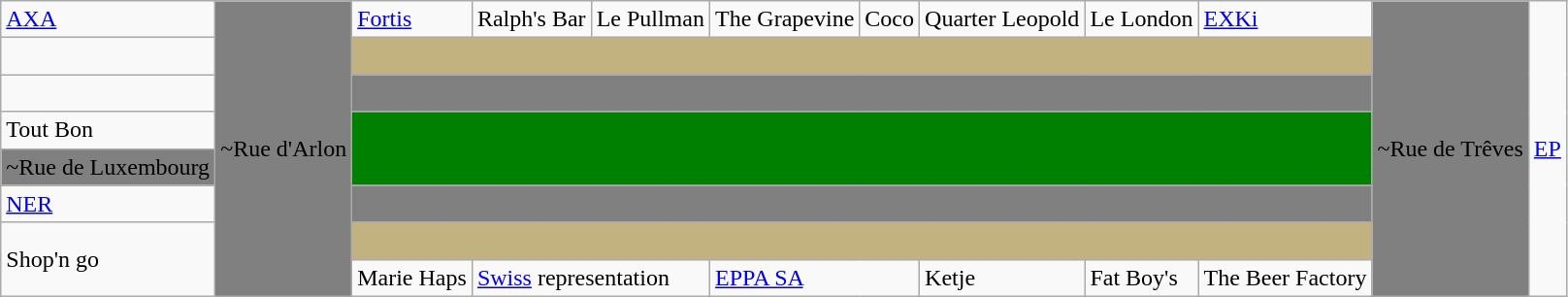<table class="wikitable">
<tr>
<td><a href='#'>AXA</a></td>
<td rowspan=9 bgcolor=grey>~Rue d'Arlon</td>
<td><a href='#'>Fortis</a></td>
<td>Ralph's Bar</td>
<td>Le Pullman</td>
<td>The Grapevine</td>
<td>Coco</td>
<td>Quarter Leopold</td>
<td>Le London</td>
<td><a href='#'>EXKi</a></td>
<td rowspan=9 bgcolor=grey>~Rue de Trêves</td>
<td rowspan=9><a href='#'>EP</a></td>
</tr>
<tr>
<td> </td>
<td colspan=8 bgcolor=#C2B280> </td>
</tr>
<tr>
<td> </td>
<td colspan=8 bgcolor=grey> </td>
</tr>
<tr>
<td>Tout Bon</td>
<td colspan=8 rowspan=3 bgcolor=green> </td>
</tr>
<tr>
<td bgcolor=grey>~Rue de Luxembourg</td>
</tr>
<tr>
<td rowspan=2><a href='#'>NER</a></td>
</tr>
<tr>
<td colspan=8 bgcolor=grey> </td>
</tr>
<tr>
<td rowspan=2>Shop'n go</td>
<td colspan=8 bgcolor=#C2B280> </td>
</tr>
<tr>
<td>Marie Haps</td>
<td colspan=2><a href='#'>Swiss</a> representation</td>
<td colspan=2><a href='#'>EPPA SA</a>  </td>
<td>Ketje</td>
<td>Fat Boy's</td>
<td>The Beer Factory</td>
</tr>
</table>
